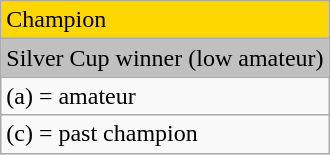<table class="wikitable">
<tr style="background:gold">
<td>Champion</td>
</tr>
<tr style="background:silver">
<td>Silver Cup winner (low amateur)</td>
</tr>
<tr>
<td>(a) = amateur</td>
</tr>
<tr>
<td>(c) = past champion</td>
</tr>
</table>
